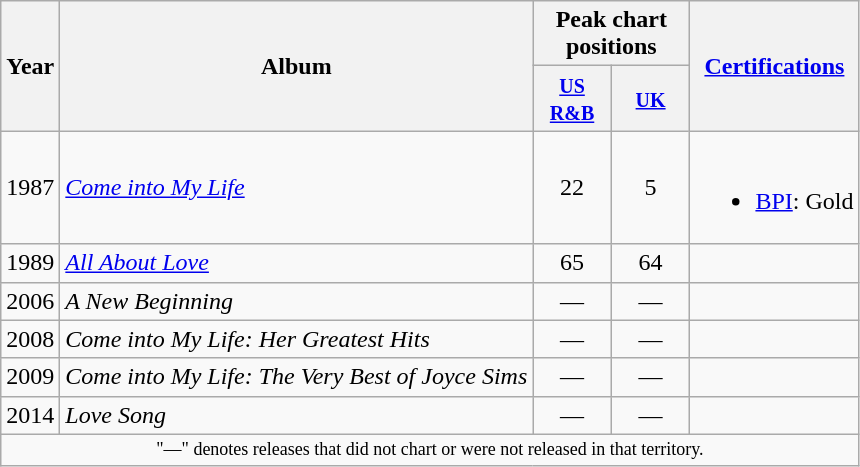<table class="wikitable">
<tr>
<th scope="col" rowspan="2">Year</th>
<th scope="col" rowspan="2">Album</th>
<th scope="col" colspan="2">Peak chart positions</th>
<th scope="col" rowspan="2"><a href='#'>Certifications</a></th>
</tr>
<tr>
<th style="width:45px;"><small><a href='#'>US R&B</a></small><br></th>
<th style="width:45px;"><small><a href='#'>UK</a></small><br></th>
</tr>
<tr>
<td>1987</td>
<td><em><a href='#'>Come into My Life</a></em></td>
<td align=center>22</td>
<td align=center>5</td>
<td><br><ul><li><a href='#'>BPI</a>: Gold</li></ul></td>
</tr>
<tr>
<td>1989</td>
<td><em><a href='#'>All About Love</a></em></td>
<td align=center>65</td>
<td align=center>64</td>
<td></td>
</tr>
<tr>
<td>2006</td>
<td><em>A New Beginning</em></td>
<td align=center>—</td>
<td align=center>—</td>
<td></td>
</tr>
<tr>
<td>2008</td>
<td><em>Come into My Life: Her Greatest Hits</em></td>
<td align=center>—</td>
<td align=center>—</td>
<td></td>
</tr>
<tr>
<td>2009</td>
<td><em>Come into My Life: The Very Best of Joyce Sims</em></td>
<td align=center>—</td>
<td align=center>—</td>
<td></td>
</tr>
<tr>
<td>2014</td>
<td><em>Love Song</em></td>
<td align=center>—</td>
<td align=center>—</td>
<td></td>
</tr>
<tr>
<td colspan="5" style="text-align:center; font-size:9pt;">"—" denotes releases that did not chart or were not released in that territory.</td>
</tr>
</table>
